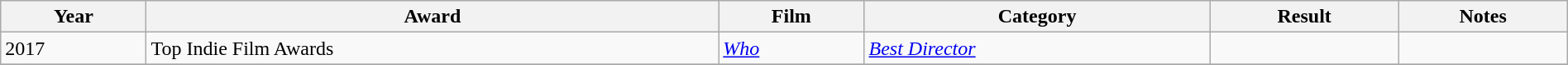<table class="wikitable" style="width:100%;">
<tr>
<th>Year</th>
<th>Award</th>
<th>Film</th>
<th>Category</th>
<th>Result</th>
<th>Notes</th>
</tr>
<tr>
<td>2017</td>
<td>Top Indie Film Awards</td>
<td><em><a href='#'>Who</a></em></td>
<td><em><a href='#'>Best Director</a></em></td>
<td></td>
<td></td>
</tr>
<tr>
</tr>
</table>
